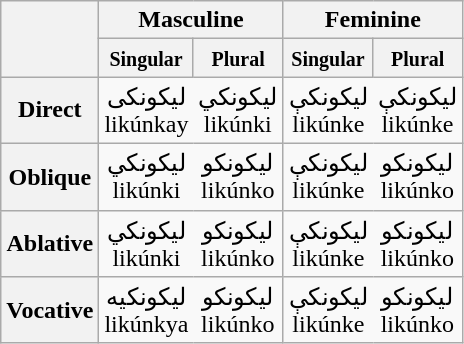<table class="wikitable" style="text-align: center">
<tr>
<th rowspan="2"></th>
<th colspan="2">Masculine</th>
<th colspan="2">Feminine</th>
</tr>
<tr>
<th style="border-right;"><small>Singular</small></th>
<th style="border-left;"><small>Plural</small></th>
<th style="border-right;"><small>Singular</small></th>
<th style="border-left;"><small>Plural</small></th>
</tr>
<tr>
<th>Direct</th>
<td style="border-right: none;">ليکونکی<br>likúnkay</td>
<td style="border-left: none;">ليکونکي<br>likúnki</td>
<td style="border-right: none;">ليکونکې<br>likúnke</td>
<td style="border-left: none;">ليکونکې<br>likúnke</td>
</tr>
<tr>
<th>Oblique</th>
<td style="border-right: none;">ليکونکي<br>likúnki</td>
<td style="border-left: none;">ليکونکو <br>likúnko</td>
<td style="border-right: none;">ليکونکې <br>likúnke</td>
<td style="border-left: none;">ليکونکو <br>likúnko</td>
</tr>
<tr>
<th>Ablative</th>
<td style="border-right: none;">ليکونکي<br>likúnki</td>
<td style="border-left: none;">ليکونکو <br>likúnko</td>
<td style="border-right: none;">ليکونکې <br>likúnke</td>
<td style="border-left: none;">ليکونکو <br>likúnko</td>
</tr>
<tr>
<th>Vocative</th>
<td style="border-right: none;">ليکونکیه<br>likúnkya</td>
<td style="border-left: none;">ليکونکو<br>likúnko</td>
<td style="border-right: none;">ليکونکې<br>likúnke</td>
<td style="border-left: none;">ليکونکو<br>likúnko</td>
</tr>
</table>
